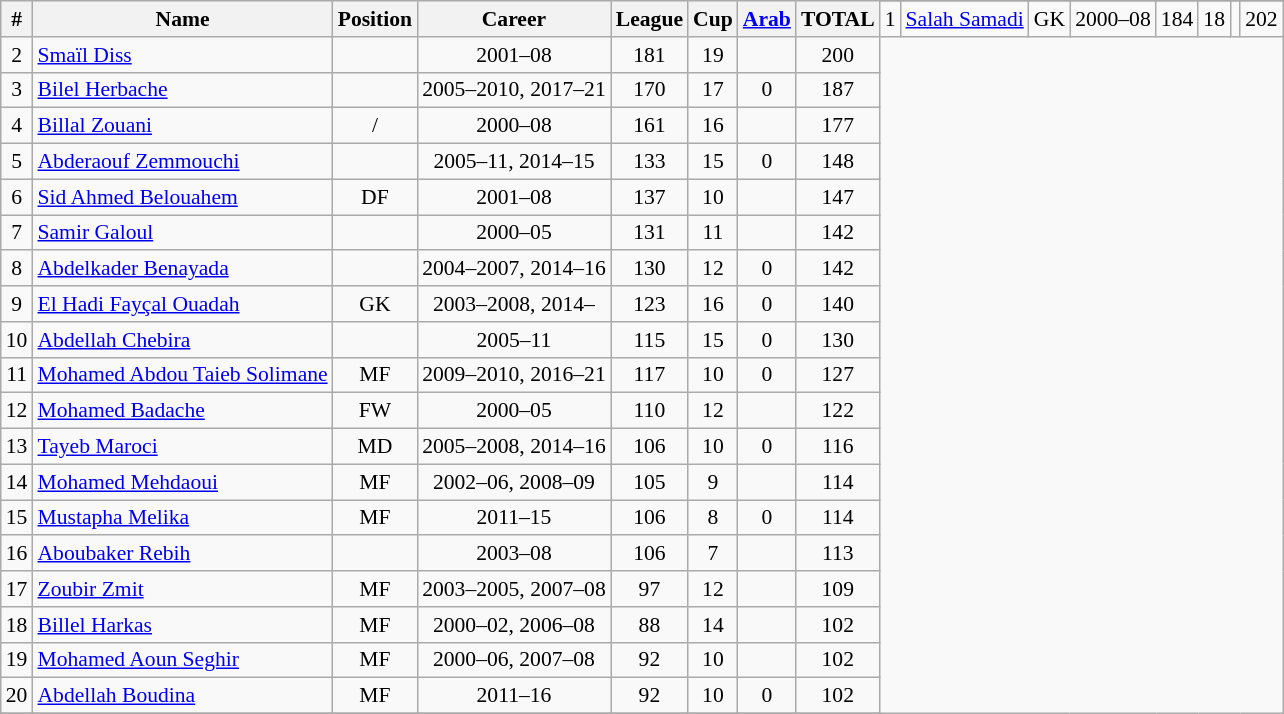<table class="wikitable plainrowheaders sortable" style="text-align:center;font-size:90%">
<tr>
<th rowspan=2>#</th>
<th rowspan=2>Name</th>
<th rowspan=2>Position</th>
<th rowspan=2>Career</th>
<th rowspan=2>League</th>
<th rowspan=2>Cup</th>
<th rowspan=2><a href='#'>Arab</a></th>
<th rowspan=2>TOTAL</th>
</tr>
<tr>
<td>1</td>
<td align="left"> <a href='#'>Salah Samadi</a></td>
<td>GK</td>
<td>2000–08</td>
<td>184</td>
<td>18</td>
<td></td>
<td>202</td>
</tr>
<tr>
<td>2</td>
<td align="left"> <a href='#'>Smaïl Diss</a></td>
<td></td>
<td>2001–08</td>
<td>181</td>
<td>19</td>
<td></td>
<td>200</td>
</tr>
<tr>
<td>3</td>
<td align="left"> <a href='#'>Bilel Herbache</a></td>
<td></td>
<td>2005–2010, 2017–21</td>
<td>170</td>
<td>17</td>
<td>0</td>
<td>187</td>
</tr>
<tr>
<td>4</td>
<td align="left"> <a href='#'>Billal Zouani</a></td>
<td> / </td>
<td>2000–08</td>
<td>161</td>
<td>16</td>
<td></td>
<td>177</td>
</tr>
<tr>
<td>5</td>
<td align="left"> <a href='#'>Abderaouf Zemmouchi</a></td>
<td></td>
<td>2005–11, 2014–15</td>
<td>133</td>
<td>15</td>
<td>0</td>
<td>148</td>
</tr>
<tr>
<td>6</td>
<td align="left"> <a href='#'>Sid Ahmed Belouahem</a></td>
<td>DF</td>
<td>2001–08</td>
<td>137</td>
<td>10</td>
<td></td>
<td>147</td>
</tr>
<tr>
<td>7</td>
<td align="left"> <a href='#'>Samir Galoul</a></td>
<td></td>
<td>2000–05</td>
<td>131</td>
<td>11</td>
<td></td>
<td>142</td>
</tr>
<tr>
<td>8</td>
<td align="left"> <a href='#'>Abdelkader Benayada</a></td>
<td></td>
<td>2004–2007, 2014–16</td>
<td>130</td>
<td>12</td>
<td>0</td>
<td>142</td>
</tr>
<tr>
<td>9</td>
<td align="left"> <a href='#'>El Hadi Fayçal Ouadah</a></td>
<td>GK</td>
<td>2003–2008, 2014–</td>
<td>123</td>
<td>16</td>
<td>0</td>
<td>140</td>
</tr>
<tr>
<td>10</td>
<td align="left"> <a href='#'>Abdellah Chebira</a></td>
<td></td>
<td>2005–11</td>
<td>115</td>
<td>15</td>
<td>0</td>
<td>130</td>
</tr>
<tr>
<td>11</td>
<td align="left"> <a href='#'>Mohamed Abdou Taieb Solimane</a></td>
<td>MF</td>
<td>2009–2010, 2016–21</td>
<td>117</td>
<td>10</td>
<td>0</td>
<td>127</td>
</tr>
<tr>
<td>12</td>
<td align="left"> <a href='#'>Mohamed Badache</a></td>
<td>FW</td>
<td>2000–05</td>
<td>110</td>
<td>12</td>
<td></td>
<td>122</td>
</tr>
<tr>
<td>13</td>
<td align="left"> <a href='#'>Tayeb Maroci</a></td>
<td>MD</td>
<td>2005–2008, 2014–16</td>
<td>106</td>
<td>10</td>
<td>0</td>
<td>116</td>
</tr>
<tr>
<td>14</td>
<td align="left"> <a href='#'>Mohamed Mehdaoui</a></td>
<td>MF</td>
<td>2002–06, 2008–09</td>
<td>105</td>
<td>9</td>
<td></td>
<td>114</td>
</tr>
<tr>
<td>15</td>
<td align="left"> <a href='#'>Mustapha Melika</a></td>
<td>MF</td>
<td>2011–15</td>
<td>106</td>
<td>8</td>
<td>0</td>
<td>114</td>
</tr>
<tr>
<td>16</td>
<td align="left"> <a href='#'>Aboubaker Rebih</a></td>
<td></td>
<td>2003–08</td>
<td>106</td>
<td>7</td>
<td></td>
<td>113</td>
</tr>
<tr>
<td>17</td>
<td align="left"> <a href='#'>Zoubir Zmit</a></td>
<td>MF</td>
<td>2003–2005, 2007–08</td>
<td>97</td>
<td>12</td>
<td></td>
<td>109</td>
</tr>
<tr>
<td>18</td>
<td align="left"> <a href='#'>Billel Harkas</a></td>
<td>MF</td>
<td>2000–02, 2006–08</td>
<td>88</td>
<td>14</td>
<td></td>
<td>102</td>
</tr>
<tr>
<td>19</td>
<td align="left"> <a href='#'>Mohamed Aoun Seghir</a></td>
<td>MF</td>
<td>2000–06, 2007–08</td>
<td>92</td>
<td>10</td>
<td></td>
<td>102</td>
</tr>
<tr>
<td>20</td>
<td align="left"> <a href='#'>Abdellah Boudina</a></td>
<td>MF</td>
<td>2011–16</td>
<td>92</td>
<td>10</td>
<td>0</td>
<td>102</td>
</tr>
<tr>
</tr>
</table>
